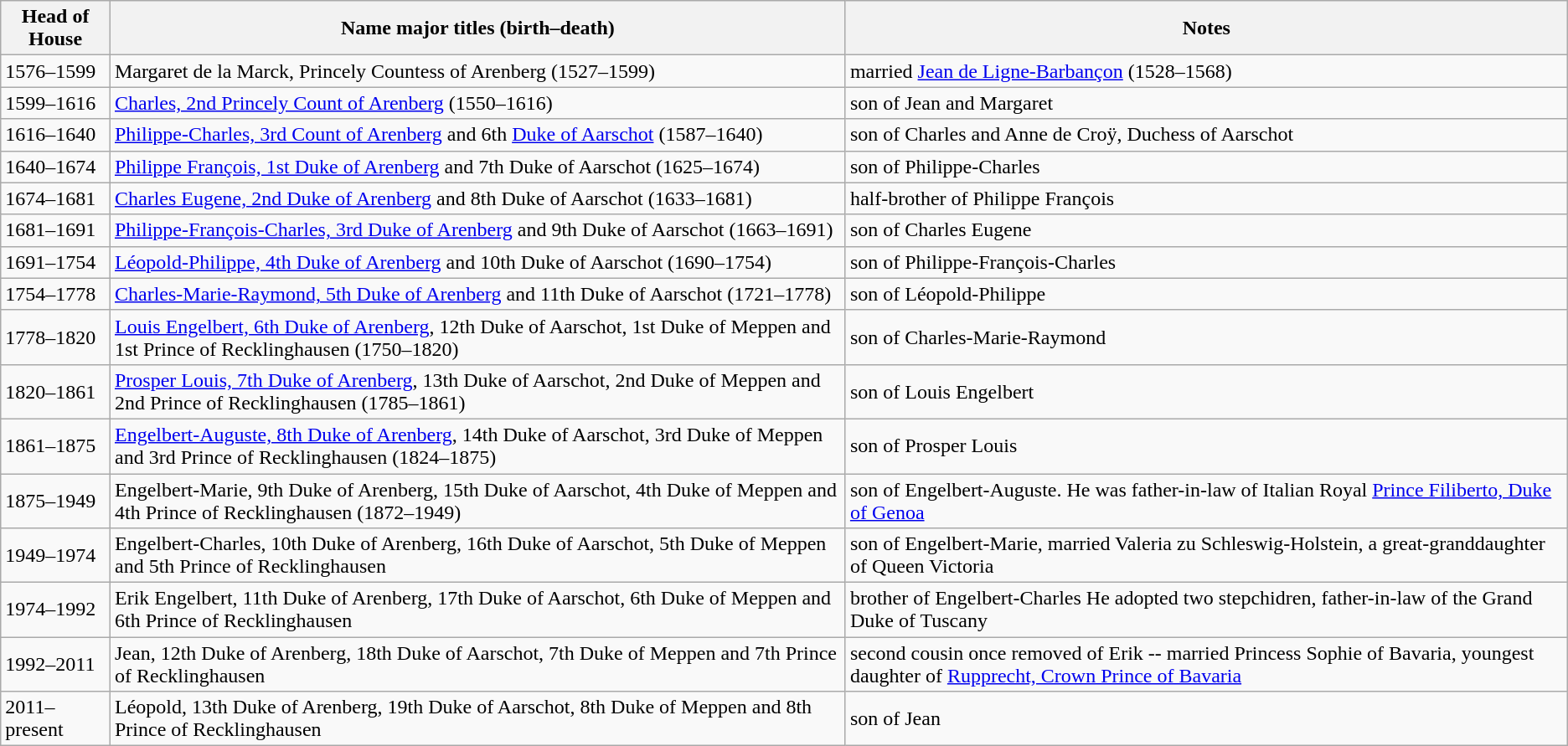<table class="wikitable">
<tr>
<th>Head of House</th>
<th>Name major titles (birth–death)</th>
<th>Notes</th>
</tr>
<tr>
<td>1576–1599</td>
<td>Margaret de la Marck, Princely Countess of Arenberg (1527–1599)</td>
<td>married <a href='#'>Jean de Ligne-Barbançon</a> (1528–1568)</td>
</tr>
<tr>
<td>1599–1616</td>
<td><a href='#'>Charles, 2nd Princely Count of Arenberg</a> (1550–1616)</td>
<td>son of Jean and Margaret</td>
</tr>
<tr>
<td>1616–1640</td>
<td><a href='#'>Philippe-Charles, 3rd Count of Arenberg</a> and 6th <a href='#'>Duke of Aarschot</a> (1587–1640)</td>
<td>son of Charles and Anne de Croÿ, Duchess of Aarschot</td>
</tr>
<tr>
<td>1640–1674</td>
<td><a href='#'>Philippe François, 1st Duke of Arenberg</a> and 7th Duke of Aarschot (1625–1674)</td>
<td>son of Philippe-Charles</td>
</tr>
<tr>
<td>1674–1681</td>
<td><a href='#'>Charles Eugene, 2nd Duke of Arenberg</a> and 8th Duke of Aarschot (1633–1681)</td>
<td>half-brother of Philippe François</td>
</tr>
<tr>
<td>1681–1691</td>
<td><a href='#'>Philippe-François-Charles, 3rd Duke of Arenberg</a>  and 9th Duke of Aarschot (1663–1691)</td>
<td>son of Charles Eugene</td>
</tr>
<tr>
<td>1691–1754</td>
<td><a href='#'>Léopold-Philippe, 4th Duke of Arenberg</a> and 10th Duke of Aarschot (1690–1754)</td>
<td>son of Philippe-François-Charles</td>
</tr>
<tr>
<td>1754–1778</td>
<td><a href='#'>Charles-Marie-Raymond, 5th Duke of Arenberg</a> and 11th Duke of Aarschot (1721–1778)</td>
<td>son of Léopold-Philippe</td>
</tr>
<tr>
<td>1778–1820</td>
<td><a href='#'>Louis Engelbert, 6th Duke of Arenberg</a>, 12th Duke of Aarschot, 1st Duke of Meppen and 1st Prince of Recklinghausen (1750–1820)</td>
<td>son of Charles-Marie-Raymond</td>
</tr>
<tr>
<td>1820–1861</td>
<td><a href='#'>Prosper Louis, 7th Duke of Arenberg</a>, 13th Duke of Aarschot, 2nd Duke of Meppen and 2nd Prince of Recklinghausen (1785–1861)</td>
<td>son of Louis Engelbert</td>
</tr>
<tr>
<td>1861–1875</td>
<td><a href='#'>Engelbert-Auguste, 8th Duke of Arenberg</a>, 14th Duke of Aarschot, 3rd Duke of Meppen and 3rd Prince of Recklinghausen (1824–1875)</td>
<td>son of Prosper Louis</td>
</tr>
<tr>
<td>1875–1949</td>
<td>Engelbert-Marie, 9th Duke of Arenberg, 15th Duke of Aarschot, 4th Duke of Meppen and 4th Prince of Recklinghausen (1872–1949)</td>
<td>son of Engelbert-Auguste. He was father-in-law of Italian Royal <a href='#'>Prince Filiberto, Duke of Genoa</a></td>
</tr>
<tr>
<td>1949–1974</td>
<td>Engelbert-Charles, 10th Duke of Arenberg, 16th Duke of Aarschot, 5th Duke of Meppen and 5th Prince of Recklinghausen</td>
<td>son of Engelbert-Marie, married Valeria zu Schleswig-Holstein, a great-granddaughter of Queen Victoria</td>
</tr>
<tr>
<td>1974–1992</td>
<td>Erik Engelbert, 11th Duke of Arenberg, 17th Duke of Aarschot, 6th Duke of Meppen and 6th Prince of Recklinghausen</td>
<td>brother of Engelbert-Charles He adopted two stepchidren, father-in-law of the Grand Duke of Tuscany</td>
</tr>
<tr>
<td>1992–2011</td>
<td>Jean, 12th Duke of Arenberg, 18th Duke of Aarschot, 7th Duke of Meppen and 7th Prince of Recklinghausen</td>
<td>second cousin once removed of Erik -- married Princess Sophie of Bavaria, youngest daughter of <a href='#'>Rupprecht, Crown Prince of Bavaria</a></td>
</tr>
<tr>
<td>2011–present</td>
<td>Léopold, 13th Duke of Arenberg, 19th Duke of Aarschot, 8th Duke of Meppen and 8th Prince of Recklinghausen</td>
<td>son of Jean</td>
</tr>
</table>
